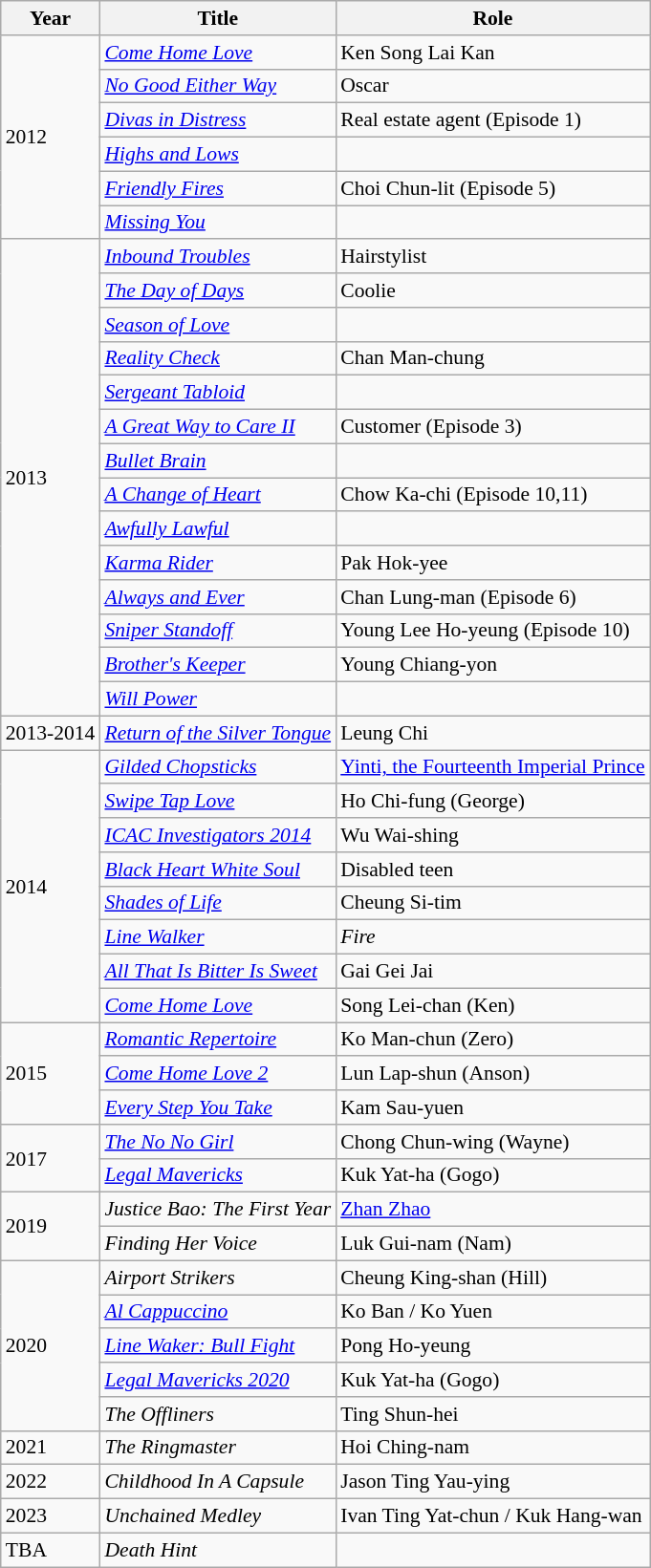<table class="wikitable" style="font-size: 90%;">
<tr>
<th>Year</th>
<th>Title</th>
<th>Role</th>
</tr>
<tr>
<td rowspan=6>2012</td>
<td><em><a href='#'>Come Home Love</a></em></td>
<td>Ken Song Lai Kan</td>
</tr>
<tr>
<td><em><a href='#'>No Good Either Way</a></em></td>
<td>Oscar</td>
</tr>
<tr>
<td><em><a href='#'>Divas in Distress</a></em></td>
<td>Real estate agent (Episode 1)</td>
</tr>
<tr>
<td><em><a href='#'>Highs and Lows</a></em></td>
<td></td>
</tr>
<tr>
<td><em><a href='#'>Friendly Fires</a></em></td>
<td>Choi Chun-lit (Episode 5)</td>
</tr>
<tr>
<td><em><a href='#'>Missing You</a></em></td>
<td></td>
</tr>
<tr>
<td rowspan=14>2013</td>
<td><em><a href='#'>Inbound Troubles</a></em></td>
<td>Hairstylist</td>
</tr>
<tr>
<td><em><a href='#'>The Day of Days</a></em></td>
<td>Coolie</td>
</tr>
<tr>
<td><em><a href='#'>Season of Love</a></em></td>
<td></td>
</tr>
<tr>
<td><em><a href='#'>Reality Check</a></em></td>
<td>Chan Man-chung</td>
</tr>
<tr>
<td><em><a href='#'>Sergeant Tabloid</a></em></td>
<td></td>
</tr>
<tr>
<td><em><a href='#'>A Great Way to Care II</a></em></td>
<td>Customer (Episode 3)</td>
</tr>
<tr>
<td><em><a href='#'>Bullet Brain</a></em></td>
<td></td>
</tr>
<tr>
<td><em><a href='#'>A Change of Heart</a></em></td>
<td>Chow Ka-chi (Episode 10,11)</td>
</tr>
<tr>
<td><em><a href='#'>Awfully Lawful</a></em></td>
<td></td>
</tr>
<tr>
<td><em><a href='#'>Karma Rider</a></em></td>
<td>Pak Hok-yee</td>
</tr>
<tr>
<td><em><a href='#'>Always and Ever</a></em></td>
<td>Chan Lung-man (Episode 6)</td>
</tr>
<tr>
<td><em><a href='#'>Sniper Standoff</a></em></td>
<td>Young Lee Ho-yeung (Episode 10)</td>
</tr>
<tr>
<td><em><a href='#'>Brother's Keeper</a></em></td>
<td>Young Chiang-yon</td>
</tr>
<tr>
<td><em><a href='#'>Will Power</a></em></td>
<td></td>
</tr>
<tr>
<td>2013-2014</td>
<td><em><a href='#'>Return of the Silver Tongue</a></em></td>
<td>Leung Chi</td>
</tr>
<tr>
<td rowspan=8>2014</td>
<td><em><a href='#'>Gilded Chopsticks</a></em></td>
<td><a href='#'>Yinti, the Fourteenth Imperial Prince</a></td>
</tr>
<tr>
<td><em><a href='#'>Swipe Tap Love</a></em></td>
<td>Ho Chi-fung (George)</td>
</tr>
<tr>
<td><em><a href='#'>ICAC Investigators 2014</a></em></td>
<td>Wu Wai-shing</td>
</tr>
<tr>
<td><em><a href='#'>Black Heart White Soul</a></em></td>
<td>Disabled teen</td>
</tr>
<tr>
<td><em><a href='#'>Shades of Life</a></em></td>
<td>Cheung Si-tim</td>
</tr>
<tr>
<td><em><a href='#'>Line Walker</a></em></td>
<td><em>Fire</em></td>
</tr>
<tr>
<td><em><a href='#'>All That Is Bitter Is Sweet</a></em></td>
<td>Gai Gei Jai</td>
</tr>
<tr>
<td><em><a href='#'>Come Home Love</a></em></td>
<td>Song Lei-chan (Ken)</td>
</tr>
<tr>
<td rowspan=3>2015</td>
<td><em><a href='#'>Romantic Repertoire</a></em></td>
<td>Ko Man-chun (Zero)</td>
</tr>
<tr>
<td><em><a href='#'>Come Home Love 2</a></em></td>
<td>Lun Lap-shun (Anson)</td>
</tr>
<tr>
<td><em><a href='#'>Every Step You Take</a></em></td>
<td>Kam Sau-yuen</td>
</tr>
<tr>
<td rowspan=2>2017</td>
<td><em><a href='#'>The No No Girl</a></em></td>
<td>Chong Chun-wing (Wayne)</td>
</tr>
<tr>
<td><em><a href='#'>Legal Mavericks</a></em></td>
<td>Kuk Yat-ha (Gogo)</td>
</tr>
<tr>
<td rowspan=2>2019</td>
<td><em>Justice Bao: The First Year</em></td>
<td><a href='#'>Zhan Zhao</a></td>
</tr>
<tr>
<td><em>Finding Her Voice</em></td>
<td>Luk Gui-nam (Nam)</td>
</tr>
<tr>
<td rowspan=5>2020</td>
<td><em>Airport Strikers</em></td>
<td>Cheung King-shan (Hill)</td>
</tr>
<tr>
<td><em><a href='#'>Al Cappuccino</a></em></td>
<td>Ko Ban / Ko Yuen</td>
</tr>
<tr>
<td><em><a href='#'>Line Waker: Bull Fight</a></em></td>
<td>Pong Ho-yeung</td>
</tr>
<tr>
<td><em><a href='#'>Legal Mavericks 2020</a></em></td>
<td>Kuk Yat-ha (Gogo)</td>
</tr>
<tr>
<td><em>The Offliners</em></td>
<td>Ting Shun-hei</td>
</tr>
<tr>
<td>2021</td>
<td><em>The Ringmaster</em></td>
<td>Hoi Ching-nam</td>
</tr>
<tr>
<td>2022</td>
<td><em>Childhood In A Capsule</em></td>
<td>Jason Ting Yau-ying</td>
</tr>
<tr>
<td>2023</td>
<td><em>Unchained Medley</em></td>
<td>Ivan Ting Yat-chun / Kuk Hang-wan</td>
</tr>
<tr>
<td>TBA</td>
<td><em>Death Hint</em></td>
<td></td>
</tr>
</table>
